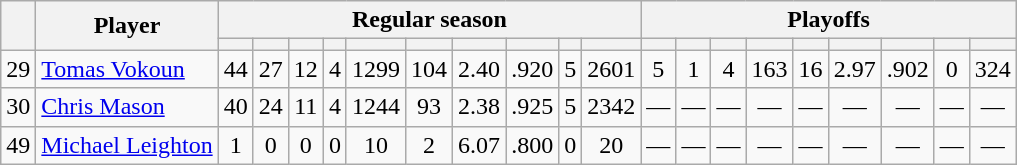<table class="wikitable plainrowheaders" style="text-align:center;">
<tr>
<th scope="col" rowspan="2"></th>
<th scope="col" rowspan="2">Player</th>
<th scope=colgroup colspan=10>Regular season</th>
<th scope=colgroup colspan=9>Playoffs</th>
</tr>
<tr>
<th scope="col"></th>
<th scope="col"></th>
<th scope="col"></th>
<th scope="col"></th>
<th scope="col"></th>
<th scope="col"></th>
<th scope="col"></th>
<th scope="col"></th>
<th scope="col"></th>
<th scope="col"></th>
<th scope="col"></th>
<th scope="col"></th>
<th scope="col"></th>
<th scope="col"></th>
<th scope="col"></th>
<th scope="col"></th>
<th scope="col"></th>
<th scope="col"></th>
<th scope="col"></th>
</tr>
<tr>
<td scope="row">29</td>
<td align="left"><a href='#'>Tomas Vokoun</a></td>
<td>44</td>
<td>27</td>
<td>12</td>
<td>4</td>
<td>1299</td>
<td>104</td>
<td>2.40</td>
<td>.920</td>
<td>5</td>
<td>2601</td>
<td>5</td>
<td>1</td>
<td>4</td>
<td>163</td>
<td>16</td>
<td>2.97</td>
<td>.902</td>
<td>0</td>
<td>324</td>
</tr>
<tr>
<td scope="row">30</td>
<td align="left"><a href='#'>Chris Mason</a></td>
<td>40</td>
<td>24</td>
<td>11</td>
<td>4</td>
<td>1244</td>
<td>93</td>
<td>2.38</td>
<td>.925</td>
<td>5</td>
<td>2342</td>
<td>—</td>
<td>—</td>
<td>—</td>
<td>—</td>
<td>—</td>
<td>—</td>
<td>—</td>
<td>—</td>
<td>—</td>
</tr>
<tr>
<td scope="row">49</td>
<td align="left"><a href='#'>Michael Leighton</a></td>
<td>1</td>
<td>0</td>
<td>0</td>
<td>0</td>
<td>10</td>
<td>2</td>
<td>6.07</td>
<td>.800</td>
<td>0</td>
<td>20</td>
<td>—</td>
<td>—</td>
<td>—</td>
<td>—</td>
<td>—</td>
<td>—</td>
<td>—</td>
<td>—</td>
<td>—</td>
</tr>
</table>
